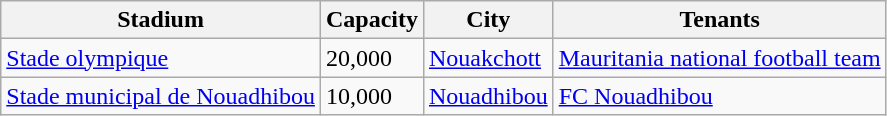<table class="wikitable sortable">
<tr>
<th>Stadium</th>
<th>Capacity</th>
<th>City</th>
<th>Tenants</th>
</tr>
<tr>
<td><a href='#'>Stade olympique</a></td>
<td>20,000</td>
<td><a href='#'>Nouakchott</a></td>
<td><a href='#'>Mauritania national football team</a></td>
</tr>
<tr>
<td><a href='#'>Stade municipal de Nouadhibou</a></td>
<td>10,000</td>
<td><a href='#'>Nouadhibou</a></td>
<td><a href='#'>FC Nouadhibou</a></td>
</tr>
</table>
